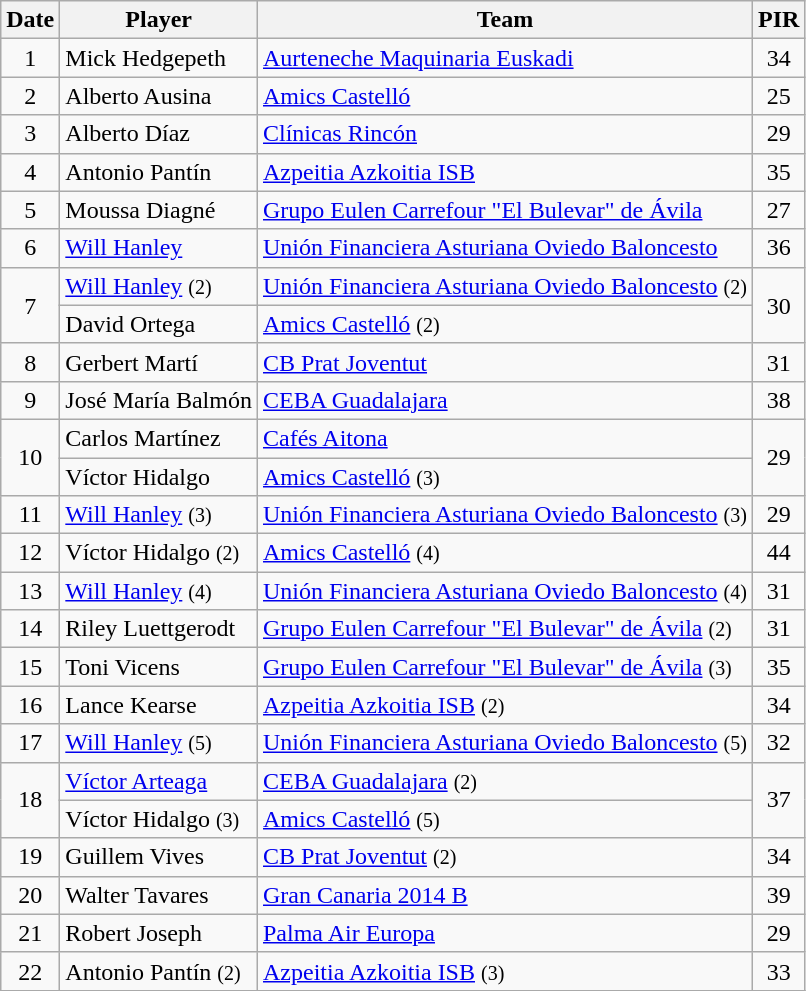<table class="wikitable sortable" style="text-align: center;">
<tr>
<th align="center">Date</th>
<th align="center">Player</th>
<th align="center">Team</th>
<th align="center">PIR</th>
</tr>
<tr>
<td>1</td>
<td align="left"> Mick Hedgepeth</td>
<td align="left"><a href='#'>Aurteneche Maquinaria Euskadi</a></td>
<td>34</td>
</tr>
<tr>
<td>2</td>
<td align="left"> Alberto Ausina</td>
<td align="left"><a href='#'>Amics Castelló</a></td>
<td>25</td>
</tr>
<tr>
<td>3</td>
<td align="left"> Alberto Díaz</td>
<td align="left"><a href='#'>Clínicas Rincón</a></td>
<td>29</td>
</tr>
<tr>
<td>4</td>
<td align="left"> Antonio Pantín</td>
<td align="left"><a href='#'>Azpeitia Azkoitia ISB</a></td>
<td>35</td>
</tr>
<tr>
<td>5</td>
<td align="left"> Moussa Diagné</td>
<td align="left"><a href='#'>Grupo Eulen Carrefour "El Bulevar" de Ávila</a></td>
<td>27</td>
</tr>
<tr>
<td>6</td>
<td align="left"> <a href='#'>Will Hanley</a></td>
<td align="left"><a href='#'>Unión Financiera Asturiana Oviedo Baloncesto</a></td>
<td>36</td>
</tr>
<tr>
<td rowspan=2>7</td>
<td align="left"> <a href='#'>Will Hanley</a> <small>(2)</small></td>
<td align="left"><a href='#'>Unión Financiera Asturiana Oviedo Baloncesto</a> <small>(2)</small></td>
<td rowspan=2>30</td>
</tr>
<tr>
<td align="left"> David Ortega</td>
<td align="left"><a href='#'>Amics Castelló</a> <small>(2)</small></td>
</tr>
<tr>
<td>8</td>
<td align="left"> Gerbert Martí</td>
<td align="left"><a href='#'>CB Prat Joventut</a></td>
<td>31</td>
</tr>
<tr>
<td>9</td>
<td align="left"> José María Balmón</td>
<td align="left"><a href='#'>CEBA Guadalajara</a></td>
<td>38</td>
</tr>
<tr>
<td rowspan=2>10</td>
<td align="left"> Carlos Martínez</td>
<td align="left"><a href='#'>Cafés Aitona</a></td>
<td rowspan=2>29</td>
</tr>
<tr>
<td align="left"> Víctor Hidalgo</td>
<td align="left"><a href='#'>Amics Castelló</a> <small>(3)</small></td>
</tr>
<tr>
<td>11</td>
<td align="left"> <a href='#'>Will Hanley</a> <small>(3)</small></td>
<td align="left"><a href='#'>Unión Financiera Asturiana Oviedo Baloncesto</a> <small>(3)</small></td>
<td>29</td>
</tr>
<tr>
<td>12</td>
<td align="left"> Víctor Hidalgo <small>(2)</small></td>
<td align="left"><a href='#'>Amics Castelló</a> <small>(4)</small></td>
<td>44</td>
</tr>
<tr>
<td>13</td>
<td align="left"> <a href='#'>Will Hanley</a> <small>(4)</small></td>
<td align="left"><a href='#'>Unión Financiera Asturiana Oviedo Baloncesto</a> <small>(4)</small></td>
<td>31</td>
</tr>
<tr>
<td>14</td>
<td align="left"> Riley Luettgerodt</td>
<td align="left"><a href='#'>Grupo Eulen Carrefour "El Bulevar" de Ávila</a> <small>(2)</small></td>
<td>31</td>
</tr>
<tr>
<td>15</td>
<td align="left"> Toni Vicens</td>
<td align="left"><a href='#'>Grupo Eulen Carrefour "El Bulevar" de Ávila</a> <small>(3)</small></td>
<td>35</td>
</tr>
<tr>
<td>16</td>
<td align="left"> Lance Kearse</td>
<td align="left"><a href='#'>Azpeitia Azkoitia ISB</a> <small>(2)</small></td>
<td>34</td>
</tr>
<tr>
<td>17</td>
<td align="left"> <a href='#'>Will Hanley</a> <small>(5)</small></td>
<td align="left"><a href='#'>Unión Financiera Asturiana Oviedo Baloncesto</a> <small>(5)</small></td>
<td>32</td>
</tr>
<tr>
<td rowspan=2>18</td>
<td align="left"> <a href='#'>Víctor Arteaga</a></td>
<td align="left"><a href='#'>CEBA Guadalajara</a> <small>(2)</small></td>
<td rowspan=2>37</td>
</tr>
<tr>
<td align="left"> Víctor Hidalgo <small>(3)</small></td>
<td align="left"><a href='#'>Amics Castelló</a> <small>(5)</small></td>
</tr>
<tr>
<td>19</td>
<td align="left"> Guillem Vives</td>
<td align="left"><a href='#'>CB Prat Joventut</a> <small>(2)</small></td>
<td>34</td>
</tr>
<tr>
<td>20</td>
<td align="left"> Walter Tavares</td>
<td align="left"><a href='#'>Gran Canaria 2014 B</a></td>
<td>39</td>
</tr>
<tr>
<td>21</td>
<td align="left"> Robert Joseph</td>
<td align="left"><a href='#'>Palma Air Europa</a></td>
<td>29</td>
</tr>
<tr>
<td>22</td>
<td align="left"> Antonio Pantín <small>(2)</small></td>
<td align="left"><a href='#'>Azpeitia Azkoitia ISB</a> <small>(3)</small></td>
<td>33</td>
</tr>
<tr>
</tr>
</table>
